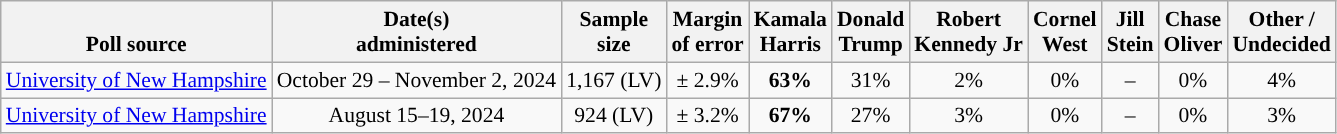<table class="wikitable sortable mw-datatable" style="font-size:90%;text-align:center;line-height:17px">
<tr valign=bottom>
<th>Poll source</th>
<th>Date(s)<br>administered</th>
<th>Sample<br>size</th>
<th>Margin<br>of error</th>
<th class="unsortable">Kamala<br>Harris<br></th>
<th class="unsortable">Donald<br>Trump<br></th>
<th class="unsortable">Robert<br>Kennedy Jr<br></th>
<th class="unsortable">Cornel<br>West<br></th>
<th class="unsortable">Jill<br>Stein<br></th>
<th class="unsortable">Chase<br>Oliver<br></th>
<th class="unsortable">Other /<br>Undecided</th>
</tr>
<tr>
<td style="text-align:left;"><a href='#'>University of New Hampshire</a></td>
<td data-sort-value="2024-11-02">October 29 – November 2, 2024</td>
<td>1,167 (LV)</td>
<td>± 2.9%</td>
<td style="color:black;background-color:"><strong>63%</strong></td>
<td>31%</td>
<td>2%</td>
<td>0%</td>
<td>–</td>
<td>0%</td>
<td>4%</td>
</tr>
<tr>
<td style="text-align:left;"><a href='#'>University of New Hampshire</a></td>
<td data-sort-value="2024-08-19">August 15–19, 2024</td>
<td>924 (LV)</td>
<td>± 3.2%</td>
<td style="color:black;background-color:"><strong>67%</strong></td>
<td>27%</td>
<td>3%</td>
<td>0%</td>
<td>–</td>
<td>0%</td>
<td>3%</td>
</tr>
</table>
